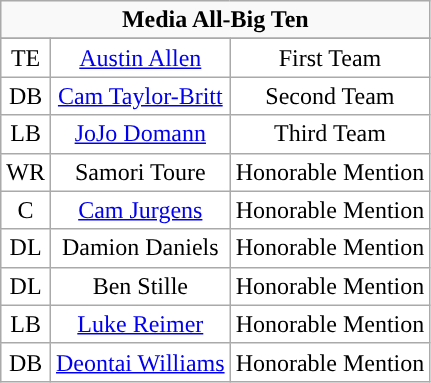<table class="wikitable sortable" style="text-align:center">
<tr>
<td colspan=3"><strong>Media All-Big Ten</strong></td>
</tr>
<tr>
</tr>
<tr>
</tr>
<tr style="text-align:center;">
<td style="background:white">TE</td>
<td style="background:white"><a href='#'>Austin Allen</a></td>
<td style="background:white">First Team</td>
</tr>
<tr style="text-align:center;">
<td style="background:white">DB</td>
<td style="background:white"><a href='#'>Cam Taylor-Britt</a></td>
<td style="background:white">Second Team</td>
</tr>
<tr style="text-align:center;">
<td style="background:white">LB</td>
<td style="background:white"><a href='#'>JoJo Domann</a></td>
<td style="background:white">Third Team</td>
</tr>
<tr style="text-align:center;">
<td style="background:white">WR</td>
<td style="background:white">Samori Toure</td>
<td style="background:white">Honorable Mention</td>
</tr>
<tr style="text-align:center;">
<td style="background:white">C</td>
<td style="background:white"><a href='#'>Cam Jurgens</a></td>
<td style="background:white">Honorable Mention</td>
</tr>
<tr style="text-align:center;">
<td style="background:white">DL</td>
<td style="background:white">Damion Daniels</td>
<td style="background:white">Honorable Mention</td>
</tr>
<tr style="text-align:center;">
<td style="background:white">DL</td>
<td style="background:white">Ben Stille</td>
<td style="background:white">Honorable Mention</td>
</tr>
<tr style="text-align:center;">
<td style="background:white">LB</td>
<td style="background:white"><a href='#'>Luke Reimer</a></td>
<td style="background:white">Honorable Mention</td>
</tr>
<tr style="text-align:center;">
<td style="background:white">DB</td>
<td style="background:white"><a href='#'>Deontai Williams</a></td>
<td style="background:white">Honorable Mention</td>
</tr>
</table>
